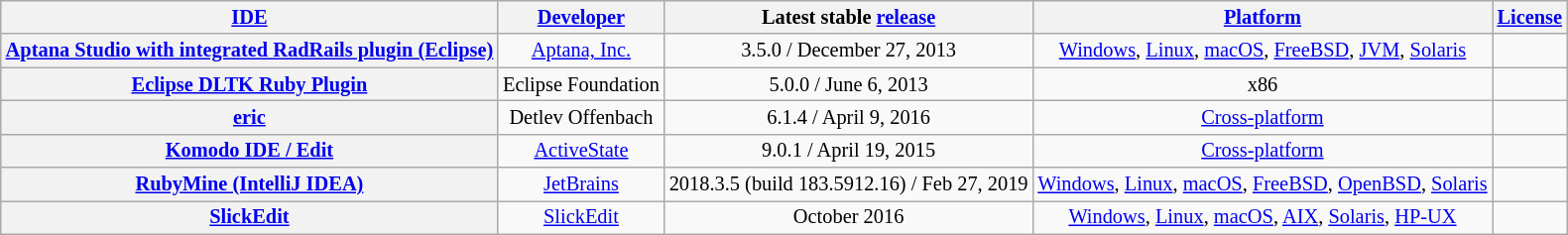<table class="wikitable sortable sort-under" style="font-size: 85%; text-align: center; width: auto;">
<tr>
<th><a href='#'>IDE</a></th>
<th><a href='#'>Developer</a></th>
<th>Latest stable <a href='#'>release</a></th>
<th><a href='#'>Platform</a></th>
<th><a href='#'>License</a></th>
</tr>
<tr>
<th><a href='#'>Aptana Studio with integrated RadRails plugin (Eclipse)</a></th>
<td><a href='#'>Aptana, Inc.</a></td>
<td>3.5.0 / December 27, 2013</td>
<td><a href='#'>Windows</a>, <a href='#'>Linux</a>, <a href='#'>macOS</a>, <a href='#'>FreeBSD</a>, <a href='#'>JVM</a>, <a href='#'>Solaris</a></td>
<td></td>
</tr>
<tr>
<th><a href='#'>Eclipse DLTK Ruby Plugin</a></th>
<td>Eclipse Foundation</td>
<td>5.0.0 / June 6, 2013</td>
<td>x86</td>
<td></td>
</tr>
<tr>
<th><a href='#'>eric</a></th>
<td>Detlev Offenbach</td>
<td>6.1.4 / April 9, 2016</td>
<td><a href='#'>Cross-platform</a></td>
<td></td>
</tr>
<tr>
<th><a href='#'>Komodo IDE / Edit</a></th>
<td><a href='#'>ActiveState</a></td>
<td>9.0.1 / April 19, 2015</td>
<td><a href='#'>Cross-platform</a></td>
<td></td>
</tr>
<tr>
<th><a href='#'>RubyMine (IntelliJ IDEA)</a></th>
<td><a href='#'>JetBrains</a></td>
<td>2018.3.5 (build 183.5912.16) / Feb 27, 2019</td>
<td><a href='#'>Windows</a>, <a href='#'>Linux</a>, <a href='#'>macOS</a>, <a href='#'>FreeBSD</a>, <a href='#'>OpenBSD</a>, <a href='#'>Solaris</a></td>
<td></td>
</tr>
<tr>
<th><a href='#'>SlickEdit</a></th>
<td><a href='#'>SlickEdit</a></td>
<td>October 2016</td>
<td><a href='#'>Windows</a>, <a href='#'>Linux</a>, <a href='#'>macOS</a>, <a href='#'>AIX</a>, <a href='#'>Solaris</a>, <a href='#'>HP-UX</a></td>
<td></td>
</tr>
</table>
